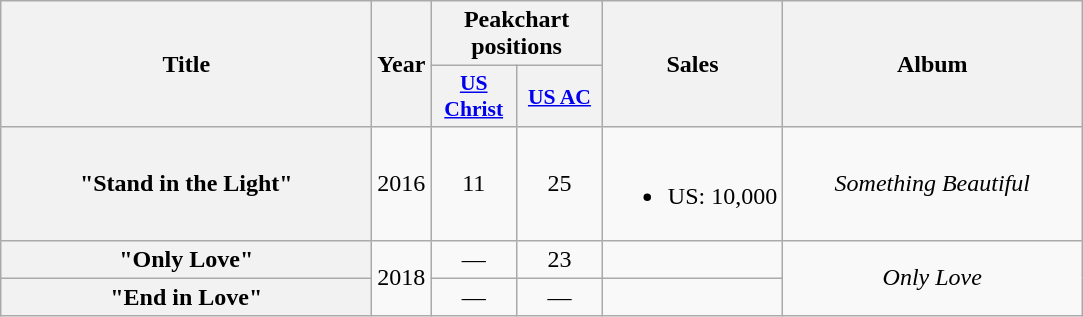<table class="wikitable plainrowheaders" style="text-align:center;">
<tr>
<th rowspan="2" style="width:15em;">Title</th>
<th rowspan="2" style="width:2em;">Year</th>
<th scope="col" colspan="2">Peakchart positions</th>
<th rowspan="2">Sales</th>
<th rowspan="2" style="width:12em;">Album</th>
</tr>
<tr>
<th scope="col" style="width:3.5em; font-size:90%;"><a href='#'>US Christ</a><br></th>
<th scope="col" style="width:3.5em; font-size:90%;"><a href='#'>US AC</a><br></th>
</tr>
<tr>
<th scope="row">"Stand in the Light"</th>
<td>2016</td>
<td>11</td>
<td>25</td>
<td><br><ul><li>US: 10,000</li></ul></td>
<td><em>Something Beautiful</em></td>
</tr>
<tr>
<th scope="row">"Only Love"</th>
<td rowspan="2">2018</td>
<td>—</td>
<td>23</td>
<td></td>
<td rowspan="2"><em>Only Love</em></td>
</tr>
<tr>
<th scope="row">"End in Love"</th>
<td>—</td>
<td>—</td>
<td></td>
</tr>
</table>
